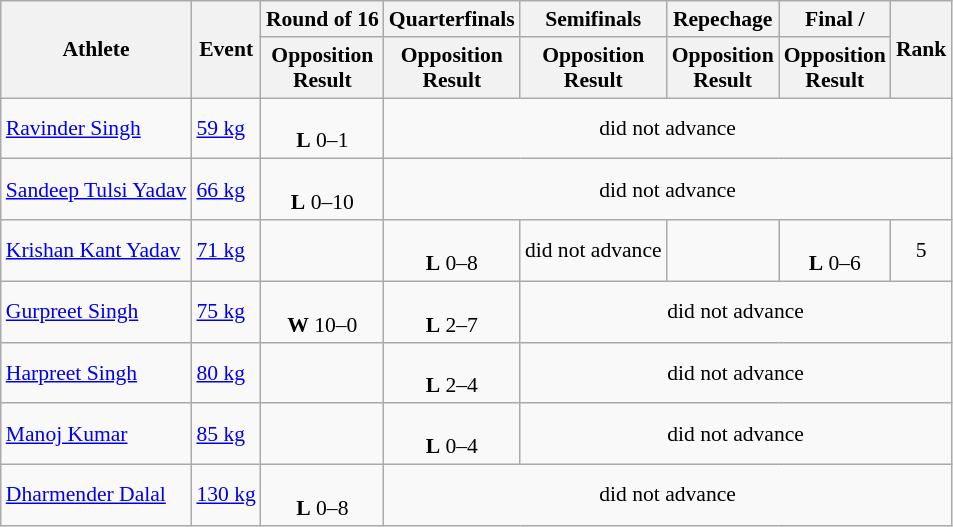<table class=wikitable style="text-align:center; font-size:90%">
<tr>
<th rowspan=2>Athlete</th>
<th rowspan=2>Event</th>
<th>Round of 16</th>
<th>Quarterfinals</th>
<th>Semifinals</th>
<th>Repechage</th>
<th>Final / </th>
<th rowspan=2>Rank</th>
</tr>
<tr>
<th>Opposition<br>Result</th>
<th>Opposition<br>Result</th>
<th>Opposition<br>Result</th>
<th>Opposition<br>Result</th>
<th>Opposition<br>Result</th>
</tr>
<tr>
<td align=left><a href='#'>Ravinder Singh</a></td>
<td align=left><a href='#'>59 kg</a></td>
<td><br><strong>L</strong> 0–1</td>
<td colspan=5>did not advance</td>
</tr>
<tr>
<td align=left><a href='#'>Sandeep Tulsi Yadav</a></td>
<td align=left><a href='#'>66 kg</a></td>
<td><br><strong>L</strong> 0–10</td>
<td colspan=5>did not advance</td>
</tr>
<tr>
<td align=left><a href='#'>Krishan Kant Yadav</a></td>
<td align=left><a href='#'>71 kg</a></td>
<td></td>
<td><br><strong>L</strong> 0–8</td>
<td>did not advance</td>
<td></td>
<td><br><strong>L</strong> 0–6</td>
<td>5</td>
</tr>
<tr>
<td align=left><a href='#'>Gurpreet Singh</a></td>
<td align=left><a href='#'>75 kg</a></td>
<td><br><strong>W</strong> 10–0</td>
<td><br><strong>L</strong> 2–7</td>
<td colspan=4>did not advance</td>
</tr>
<tr>
<td align=left><a href='#'>Harpreet Singh</a></td>
<td align=left><a href='#'>80 kg</a></td>
<td></td>
<td><br><strong>L</strong> 2–4</td>
<td colspan=4>did not advance</td>
</tr>
<tr>
<td align=left><a href='#'>Manoj Kumar</a></td>
<td align=left><a href='#'>85 kg</a></td>
<td></td>
<td><br><strong>L</strong> 0–4</td>
<td colspan=4>did not advance</td>
</tr>
<tr>
<td align=left><a href='#'>Dharmender Dalal</a></td>
<td align=left><a href='#'>130 kg</a></td>
<td><br><strong>L</strong> 0–8</td>
<td colspan=5>did not advance</td>
</tr>
</table>
